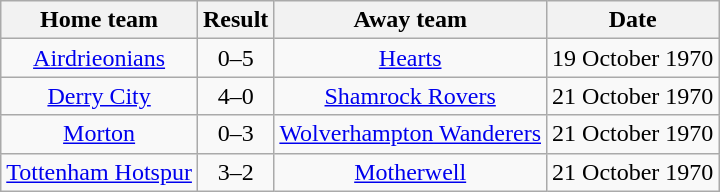<table class="wikitable" style="text-align: center">
<tr>
<th>Home team</th>
<th>Result</th>
<th>Away team</th>
<th>Date</th>
</tr>
<tr>
<td> <a href='#'>Airdrieonians</a></td>
<td>0–5</td>
<td> <a href='#'>Hearts</a></td>
<td>19 October 1970</td>
</tr>
<tr>
<td> <a href='#'>Derry City</a></td>
<td>4–0</td>
<td> <a href='#'>Shamrock Rovers</a></td>
<td>21 October 1970</td>
</tr>
<tr>
<td> <a href='#'>Morton</a></td>
<td>0–3</td>
<td> <a href='#'>Wolverhampton Wanderers</a></td>
<td>21 October 1970</td>
</tr>
<tr>
<td> <a href='#'>Tottenham Hotspur</a></td>
<td>3–2</td>
<td> <a href='#'>Motherwell</a></td>
<td>21 October 1970</td>
</tr>
</table>
